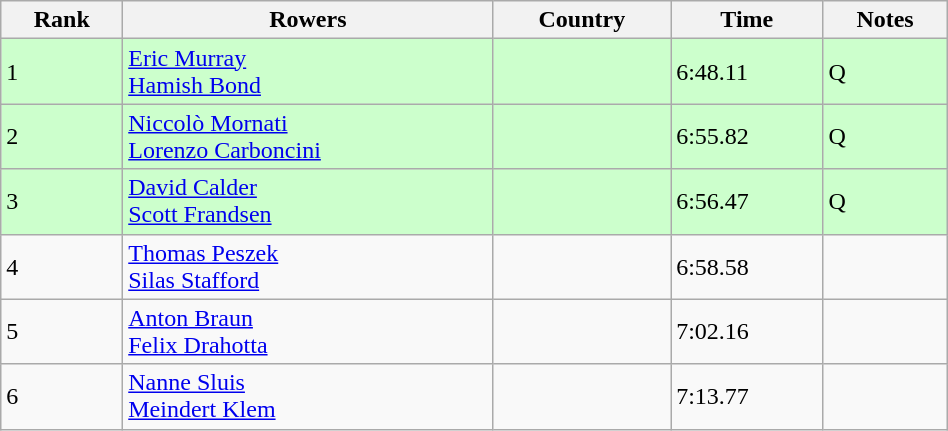<table class="wikitable sortable" width=50%>
<tr>
<th>Rank</th>
<th>Rowers</th>
<th>Country</th>
<th>Time</th>
<th>Notes</th>
</tr>
<tr bgcolor=ccffcc>
<td>1</td>
<td><a href='#'>Eric Murray</a><br><a href='#'>Hamish Bond</a></td>
<td></td>
<td>6:48.11</td>
<td>Q</td>
</tr>
<tr bgcolor=ccffcc>
<td>2</td>
<td><a href='#'>Niccolò Mornati</a><br><a href='#'>Lorenzo Carboncini</a></td>
<td></td>
<td>6:55.82</td>
<td>Q</td>
</tr>
<tr bgcolor=ccffcc>
<td>3</td>
<td><a href='#'>David Calder</a><br><a href='#'>Scott Frandsen</a></td>
<td></td>
<td>6:56.47</td>
<td>Q</td>
</tr>
<tr>
<td>4</td>
<td><a href='#'>Thomas Peszek</a><br><a href='#'>Silas Stafford</a></td>
<td></td>
<td>6:58.58</td>
<td></td>
</tr>
<tr>
<td>5</td>
<td><a href='#'>Anton Braun</a><br><a href='#'>Felix Drahotta</a></td>
<td></td>
<td>7:02.16</td>
<td></td>
</tr>
<tr>
<td>6</td>
<td><a href='#'>Nanne Sluis</a><br><a href='#'>Meindert Klem</a></td>
<td></td>
<td>7:13.77</td>
<td></td>
</tr>
</table>
